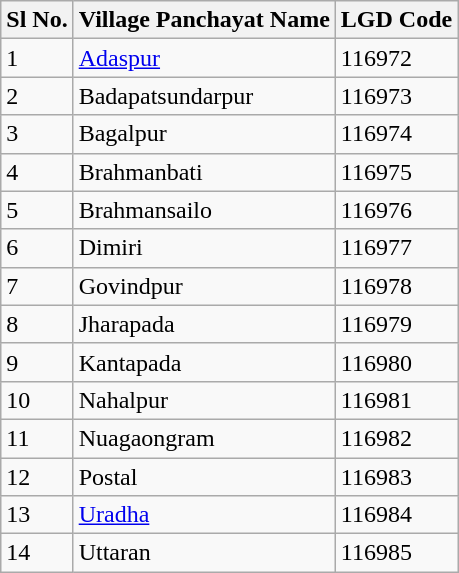<table class="wikitable">
<tr>
<th>Sl No.</th>
<th>Village Panchayat Name</th>
<th>LGD Code</th>
</tr>
<tr>
<td>1</td>
<td><a href='#'>Adaspur</a></td>
<td>116972</td>
</tr>
<tr>
<td>2</td>
<td>Badapatsundarpur</td>
<td>116973</td>
</tr>
<tr>
<td>3</td>
<td>Bagalpur</td>
<td>116974</td>
</tr>
<tr>
<td>4</td>
<td>Brahmanbati</td>
<td>116975</td>
</tr>
<tr>
<td>5</td>
<td>Brahmansailo</td>
<td>116976</td>
</tr>
<tr>
<td>6</td>
<td>Dimiri</td>
<td>116977</td>
</tr>
<tr>
<td>7</td>
<td>Govindpur</td>
<td>116978</td>
</tr>
<tr>
<td>8</td>
<td>Jharapada</td>
<td>116979</td>
</tr>
<tr>
<td>9</td>
<td>Kantapada</td>
<td>116980</td>
</tr>
<tr>
<td>10</td>
<td>Nahalpur</td>
<td>116981</td>
</tr>
<tr>
<td>11</td>
<td>Nuagaongram</td>
<td>116982</td>
</tr>
<tr>
<td>12</td>
<td>Postal</td>
<td>116983</td>
</tr>
<tr>
<td>13</td>
<td><a href='#'>Uradha</a></td>
<td>116984</td>
</tr>
<tr>
<td>14</td>
<td>Uttaran</td>
<td>116985</td>
</tr>
</table>
